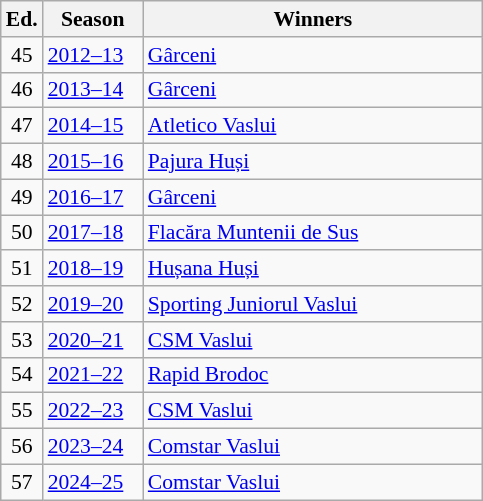<table class="wikitable" style="font-size:90%">
<tr>
<th><abbr>Ed.</abbr></th>
<th width="60">Season</th>
<th width="220">Winners</th>
</tr>
<tr>
<td align=center>45</td>
<td><a href='#'>2012–13</a></td>
<td><a href='#'>Gârceni</a></td>
</tr>
<tr>
<td align=center>46</td>
<td><a href='#'>2013–14</a></td>
<td><a href='#'>Gârceni</a></td>
</tr>
<tr>
<td align=center>47</td>
<td><a href='#'>2014–15</a></td>
<td><a href='#'>Atletico Vaslui</a></td>
</tr>
<tr>
<td align=center>48</td>
<td><a href='#'>2015–16</a></td>
<td><a href='#'>Pajura Huși</a></td>
</tr>
<tr>
<td align=center>49</td>
<td><a href='#'>2016–17</a></td>
<td><a href='#'>Gârceni</a></td>
</tr>
<tr>
<td align=center>50</td>
<td><a href='#'>2017–18</a></td>
<td><a href='#'>Flacăra Muntenii de Sus</a></td>
</tr>
<tr>
<td align=center>51</td>
<td><a href='#'>2018–19</a></td>
<td><a href='#'>Hușana Huși</a></td>
</tr>
<tr>
<td align=center>52</td>
<td><a href='#'>2019–20</a></td>
<td><a href='#'>Sporting Juniorul Vaslui</a></td>
</tr>
<tr>
<td align=center>53</td>
<td><a href='#'>2020–21</a></td>
<td><a href='#'>CSM Vaslui</a></td>
</tr>
<tr>
<td align=center>54</td>
<td><a href='#'>2021–22</a></td>
<td><a href='#'>Rapid Brodoc</a></td>
</tr>
<tr>
<td align=center>55</td>
<td><a href='#'>2022–23</a></td>
<td><a href='#'>CSM Vaslui</a></td>
</tr>
<tr>
<td align=center>56</td>
<td><a href='#'>2023–24</a></td>
<td><a href='#'>Comstar Vaslui</a></td>
</tr>
<tr>
<td align=center>57</td>
<td><a href='#'>2024–25</a></td>
<td><a href='#'>Comstar Vaslui</a></td>
</tr>
</table>
